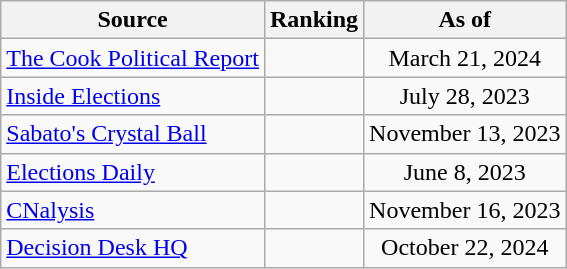<table class="wikitable" style="text-align:center">
<tr>
<th>Source</th>
<th>Ranking</th>
<th>As of</th>
</tr>
<tr>
<td align=left><a href='#'>The Cook Political Report</a></td>
<td></td>
<td>March 21, 2024</td>
</tr>
<tr>
<td align=left><a href='#'>Inside Elections</a></td>
<td></td>
<td>July 28, 2023</td>
</tr>
<tr>
<td align=left><a href='#'>Sabato's Crystal Ball</a></td>
<td></td>
<td>November 13, 2023</td>
</tr>
<tr>
<td align=left><a href='#'>Elections Daily</a></td>
<td></td>
<td>June 8, 2023</td>
</tr>
<tr>
<td align=left><a href='#'>CNalysis</a></td>
<td></td>
<td>November 16, 2023</td>
</tr>
<tr>
<td align=left><a href='#'>Decision Desk HQ</a></td>
<td></td>
<td>October 22, 2024</td>
</tr>
</table>
